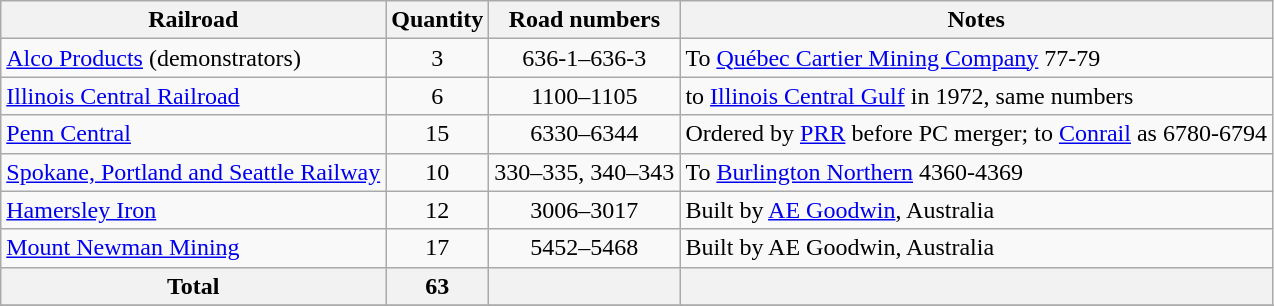<table class="wikitable">
<tr>
<th>Railroad</th>
<th>Quantity</th>
<th>Road numbers</th>
<th>Notes</th>
</tr>
<tr>
<td><a href='#'>Alco Products</a> (demonstrators)</td>
<td style="text-align:center;">3</td>
<td style="text-align:center;">636-1–636-3</td>
<td>To <a href='#'>Québec Cartier Mining Company</a> 77-79</td>
</tr>
<tr>
<td><a href='#'>Illinois Central Railroad</a></td>
<td style="text-align:center;">6</td>
<td style="text-align:center;">1100–1105</td>
<td>to <a href='#'>Illinois Central Gulf</a> in 1972, same numbers</td>
</tr>
<tr>
<td><a href='#'>Penn Central</a></td>
<td style="text-align:center;">15</td>
<td style="text-align:center;">6330–6344</td>
<td>Ordered by <a href='#'>PRR</a> before PC merger; to <a href='#'>Conrail</a> as 6780-6794</td>
</tr>
<tr>
<td><a href='#'>Spokane, Portland and Seattle Railway</a></td>
<td style="text-align:center;">10</td>
<td style="text-align:center;">330–335, 340–343</td>
<td>To <a href='#'>Burlington Northern</a> 4360-4369</td>
</tr>
<tr>
<td><a href='#'>Hamersley Iron</a></td>
<td style="text-align:center;">12</td>
<td style="text-align:center;">3006–3017</td>
<td>Built by <a href='#'>AE Goodwin</a>, Australia</td>
</tr>
<tr>
<td><a href='#'>Mount Newman Mining</a></td>
<td style="text-align:center;">17</td>
<td style="text-align:center;">5452–5468</td>
<td>Built by AE Goodwin, Australia</td>
</tr>
<tr>
<th>Total</th>
<th>63</th>
<th></th>
<th></th>
</tr>
<tr>
</tr>
</table>
